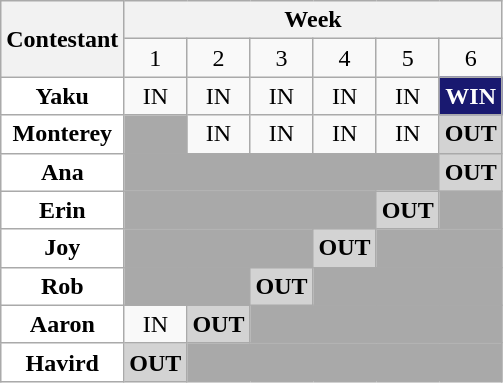<table class="wikitable" align style="text-align:center" center>
<tr>
<th rowspan=2>Contestant</th>
<th colspan=6>Week</th>
</tr>
<tr>
<td>1</td>
<td>2</td>
<td>3</td>
<td>4</td>
<td>5</td>
<td>6</td>
</tr>
<tr>
<th style="background:white"><strong>Yaku</strong></th>
<td>IN</td>
<td>IN</td>
<td>IN</td>
<td>IN</td>
<td>IN</td>
<td style="background:midnightblue; color:#fff;"><strong>WIN</strong></td>
</tr>
<tr>
<th style="background:white"><strong>Monterey</strong></th>
<td style="background:darkgrey;"></td>
<td>IN</td>
<td>IN</td>
<td>IN</td>
<td>IN</td>
<td style="background:lightgrey;"><strong>OUT</strong></td>
</tr>
<tr>
<th style="background:white"><strong>Ana</strong></th>
<td colspan=5 style="background:darkgrey;"></td>
<td style="background:lightgrey;"><strong>OUT</strong></td>
</tr>
<tr>
<th style="background:white"><strong>Erin</strong></th>
<td colspan=4 style="background:darkgrey;"></td>
<td style="background:lightgrey;"><strong>OUT</strong></td>
<td style="background:darkgrey;"></td>
</tr>
<tr>
<th style="background:white"><strong>Joy</strong></th>
<td colspan=3 style="background:darkgrey;"></td>
<td style="background:lightgrey;"><strong>OUT</strong></td>
<td colspan=2 style="background:darkgrey;"></td>
</tr>
<tr>
<th style="background:white"><strong>Rob</strong></th>
<td colspan=2 style="background:darkgrey;"></td>
<td style="background:lightgrey;"><strong>OUT</strong></td>
<td colspan=3 style="background:darkgrey;"></td>
</tr>
<tr>
<th style="background:white"><strong>Aaron</strong></th>
<td>IN</td>
<td style="background:lightgrey;"><strong>OUT</strong></td>
<td colspan=4 style="background:darkgrey;"></td>
</tr>
<tr>
<th style="background:white"><strong>Havird</strong></th>
<td style="background:lightgrey;"><strong>OUT</strong></td>
<td colspan=5 style="background:darkgrey;"></td>
</tr>
</table>
